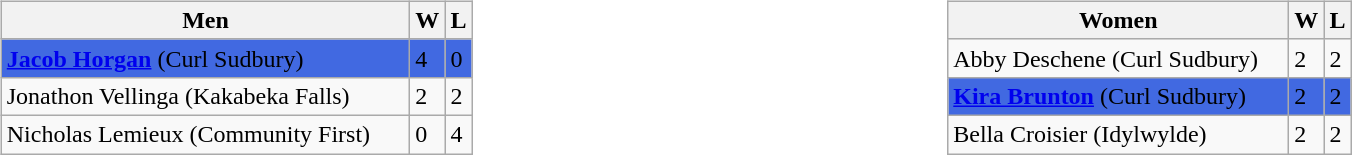<table>
<tr>
<td valign=top width=20%><br><table class=wikitable>
<tr>
<th width=265>Men</th>
<th>W</th>
<th>L</th>
</tr>
<tr bgcolor=#4169E1>
<td><strong><a href='#'>Jacob Horgan</a></strong> (Curl Sudbury)</td>
<td>4</td>
<td>0</td>
</tr>
<tr>
<td>Jonathon Vellinga (Kakabeka Falls)</td>
<td>2</td>
<td>2</td>
</tr>
<tr>
<td>Nicholas Lemieux (Community First)</td>
<td>0</td>
<td>4</td>
</tr>
</table>
</td>
<td valign=top width=20%><br><table class=wikitable>
<tr>
<th width=220>Women</th>
<th>W</th>
<th>L</th>
</tr>
<tr>
<td>Abby Deschene (Curl Sudbury)</td>
<td>2</td>
<td>2</td>
</tr>
<tr bgcolor=#4169E1>
<td><strong><a href='#'>Kira Brunton</a></strong> (Curl Sudbury)</td>
<td>2</td>
<td>2</td>
</tr>
<tr>
<td>Bella Croisier (Idylwylde)</td>
<td>2</td>
<td>2</td>
</tr>
</table>
</td>
</tr>
</table>
